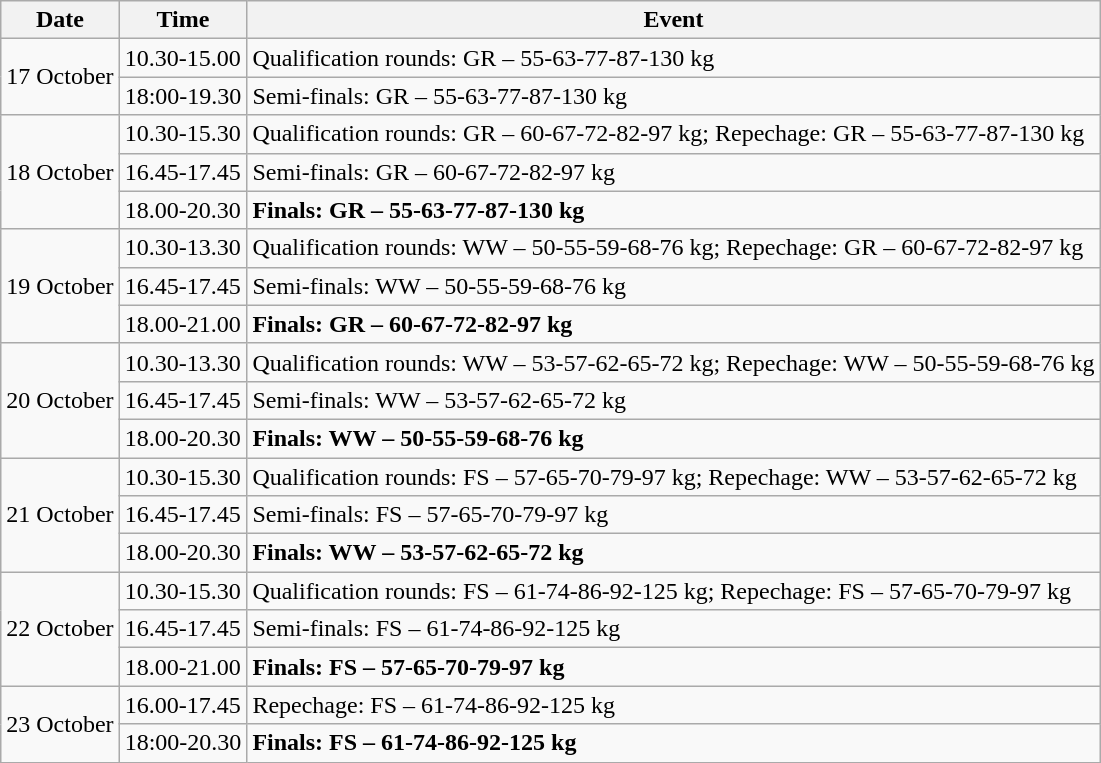<table class=wikitable>
<tr>
<th>Date</th>
<th>Time</th>
<th>Event</th>
</tr>
<tr>
<td rowspan="2">17 October</td>
<td>10.30-15.00</td>
<td>Qualification rounds: GR – 55-63-77-87-130 kg</td>
</tr>
<tr>
<td>18:00-19.30</td>
<td>Semi-finals: GR – 55-63-77-87-130 kg</td>
</tr>
<tr>
<td rowspan="3">18 October</td>
<td>10.30-15.30</td>
<td>Qualification rounds: GR – 60-67-72-82-97 kg; Repechage: GR – 55-63-77-87-130 kg</td>
</tr>
<tr>
<td>16.45-17.45</td>
<td>Semi-finals: GR – 60-67-72-82-97 kg</td>
</tr>
<tr>
<td>18.00-20.30</td>
<td><strong>Finals: GR – 55-63-77-87-130 kg</strong></td>
</tr>
<tr>
<td rowspan="3">19 October</td>
<td>10.30-13.30</td>
<td>Qualification rounds: WW – 50-55-59-68-76 kg; Repechage: GR – 60-67-72-82-97 kg</td>
</tr>
<tr>
<td>16.45-17.45</td>
<td>Semi-finals: WW – 50-55-59-68-76 kg</td>
</tr>
<tr>
<td>18.00-21.00</td>
<td><strong>Finals: GR – 60-67-72-82-97 kg</strong></td>
</tr>
<tr>
<td rowspan="3">20 October</td>
<td>10.30-13.30</td>
<td>Qualification rounds: WW – 53-57-62-65-72 kg; Repechage: WW – 50-55-59-68-76 kg</td>
</tr>
<tr>
<td>16.45-17.45</td>
<td>Semi-finals: WW – 53-57-62-65-72 kg</td>
</tr>
<tr>
<td>18.00-20.30</td>
<td><strong>Finals: WW – 50-55-59-68-76 kg</strong></td>
</tr>
<tr>
<td rowspan="3">21 October</td>
<td>10.30-15.30</td>
<td>Qualification rounds: FS – 57-65-70-79-97 kg; Repechage: WW – 53-57-62-65-72 kg</td>
</tr>
<tr>
<td>16.45-17.45</td>
<td>Semi-finals: FS – 57-65-70-79-97 kg</td>
</tr>
<tr>
<td>18.00-20.30</td>
<td><strong>Finals: WW – 53-57-62-65-72 kg</strong></td>
</tr>
<tr>
<td rowspan="3">22 October</td>
<td>10.30-15.30</td>
<td>Qualification rounds: FS – 61-74-86-92-125 kg; Repechage: FS – 57-65-70-79-97 kg</td>
</tr>
<tr>
<td>16.45-17.45</td>
<td>Semi-finals: FS – 61-74-86-92-125 kg</td>
</tr>
<tr>
<td>18.00-21.00</td>
<td><strong>Finals: FS – 57-65-70-79-97 kg</strong></td>
</tr>
<tr>
<td rowspan="2">23 October</td>
<td>16.00-17.45</td>
<td>Repechage: FS – 61-74-86-92-125 kg</td>
</tr>
<tr>
<td>18:00-20.30</td>
<td><strong>Finals: FS – 61-74-86-92-125 kg</strong></td>
</tr>
</table>
